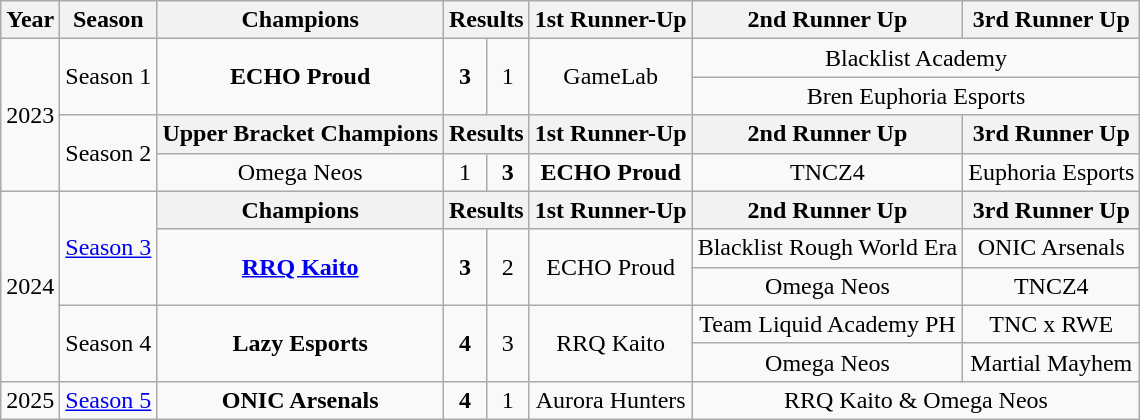<table class="wikitable" style="text-align:center;">
<tr>
<th>Year</th>
<th>Season</th>
<th>Champions</th>
<th colspan="2">Results</th>
<th>1st Runner-Up</th>
<th>2nd Runner Up</th>
<th>3rd Runner Up</th>
</tr>
<tr>
<td rowspan="4">2023</td>
<td rowspan="2">Season 1</td>
<td rowspan="2"><strong>ECHO Proud</strong></td>
<td rowspan="2"><strong>3</strong></td>
<td rowspan="2">1</td>
<td rowspan="2">GameLab</td>
<td colspan="2">Blacklist Academy</td>
</tr>
<tr>
<td colspan="2">Bren Euphoria Esports</td>
</tr>
<tr>
<td rowspan="2">Season 2</td>
<th>Upper Bracket Champions</th>
<th colspan="2">Results</th>
<th>1st Runner-Up</th>
<th>2nd Runner Up</th>
<th>3rd Runner Up</th>
</tr>
<tr>
<td>Omega Neos</td>
<td>1</td>
<td><strong>3</strong></td>
<td><strong>ECHO Proud</strong></td>
<td>TNCZ4</td>
<td>Euphoria Esports</td>
</tr>
<tr>
<td rowspan="5">2024</td>
<td rowspan="3"><a href='#'>Season 3</a></td>
<th>Champions</th>
<th colspan="2">Results</th>
<th>1st Runner-Up</th>
<th>2nd Runner Up</th>
<th>3rd Runner Up</th>
</tr>
<tr>
<td rowspan="2"><a href='#'><strong>RRQ Kaito</strong></a></td>
<td rowspan="2"><strong>3</strong></td>
<td rowspan="2">2</td>
<td rowspan="2">ECHO Proud</td>
<td>Blacklist Rough World Era</td>
<td>ONIC Arsenals</td>
</tr>
<tr>
<td>Omega Neos</td>
<td>TNCZ4</td>
</tr>
<tr>
<td rowspan="2">Season 4</td>
<td rowspan="2"><strong>Lazy Esports</strong></td>
<td rowspan="2"><strong>4</strong></td>
<td rowspan="2">3</td>
<td rowspan="2">RRQ Kaito</td>
<td>Team Liquid Academy PH</td>
<td>TNC x RWE</td>
</tr>
<tr>
<td>Omega Neos</td>
<td>Martial Mayhem</td>
</tr>
<tr>
<td>2025</td>
<td><a href='#'>Season 5</a></td>
<td><strong>ONIC Arsenals</strong></td>
<td><strong>4</strong></td>
<td>1</td>
<td>Aurora Hunters</td>
<td colspan="2">RRQ Kaito & Omega Neos</td>
</tr>
</table>
